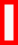<table class="wikitable" style="border: 3px solid red">
<tr>
<td><br></td>
</tr>
</table>
